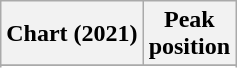<table class="wikitable sortable plainrowheaders">
<tr>
<th scope="col">Chart (2021)</th>
<th scope="col">Peak<br>position</th>
</tr>
<tr>
</tr>
<tr>
</tr>
<tr>
</tr>
<tr>
</tr>
<tr>
</tr>
<tr>
</tr>
<tr>
</tr>
<tr>
</tr>
<tr>
</tr>
<tr>
</tr>
<tr>
</tr>
<tr>
</tr>
<tr>
</tr>
</table>
